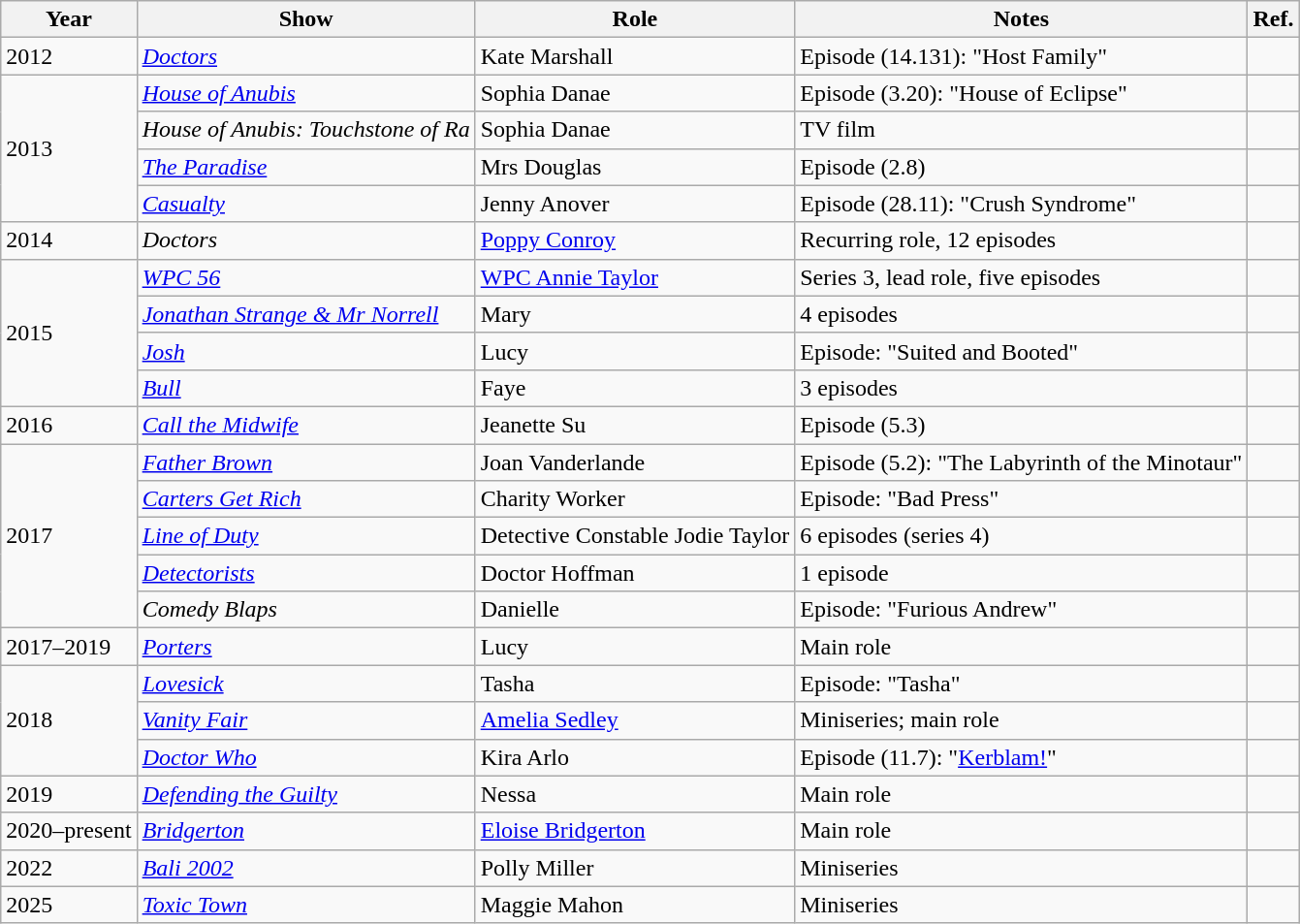<table class="wikitable sortable">
<tr>
<th>Year</th>
<th>Show</th>
<th>Role</th>
<th>Notes</th>
<th>Ref.</th>
</tr>
<tr>
<td>2012</td>
<td><em><a href='#'>Doctors</a></em></td>
<td>Kate Marshall</td>
<td>Episode (14.131): "Host Family"</td>
<td></td>
</tr>
<tr>
<td rowspan="4">2013</td>
<td><em><a href='#'>House of Anubis</a></em></td>
<td>Sophia Danae</td>
<td>Episode (3.20): "House of Eclipse"</td>
<td></td>
</tr>
<tr>
<td><em>House of Anubis: Touchstone of Ra</em></td>
<td>Sophia Danae</td>
<td>TV film</td>
<td></td>
</tr>
<tr>
<td><em><a href='#'>The Paradise</a></em></td>
<td>Mrs Douglas</td>
<td>Episode (2.8)</td>
<td></td>
</tr>
<tr>
<td><em><a href='#'>Casualty</a></em></td>
<td>Jenny Anover</td>
<td>Episode (28.11): "Crush Syndrome"</td>
<td></td>
</tr>
<tr>
<td>2014</td>
<td><em>Doctors</em></td>
<td><a href='#'>Poppy Conroy</a></td>
<td>Recurring role, 12 episodes</td>
<td></td>
</tr>
<tr>
<td rowspan="4">2015</td>
<td><em><a href='#'>WPC 56</a></em></td>
<td><a href='#'>WPC Annie Taylor</a></td>
<td>Series 3, lead role, five episodes</td>
<td></td>
</tr>
<tr>
<td><em><a href='#'>Jonathan Strange & Mr Norrell</a></em></td>
<td>Mary</td>
<td>4 episodes</td>
<td></td>
</tr>
<tr>
<td><em><a href='#'>Josh</a></em></td>
<td>Lucy</td>
<td>Episode: "Suited and Booted"</td>
<td></td>
</tr>
<tr>
<td><em><a href='#'>Bull</a></em></td>
<td>Faye</td>
<td>3 episodes</td>
<td></td>
</tr>
<tr>
<td>2016</td>
<td><em><a href='#'>Call the Midwife</a></em></td>
<td>Jeanette Su</td>
<td>Episode (5.3)</td>
<td></td>
</tr>
<tr>
<td rowspan="5">2017</td>
<td><em><a href='#'>Father Brown</a></em></td>
<td>Joan Vanderlande</td>
<td>Episode (5.2): "The Labyrinth of the Minotaur"</td>
<td></td>
</tr>
<tr>
<td><em><a href='#'>Carters Get Rich</a></em></td>
<td>Charity Worker</td>
<td>Episode: "Bad Press"</td>
<td></td>
</tr>
<tr>
<td><em><a href='#'>Line of Duty</a></em></td>
<td>Detective Constable Jodie Taylor</td>
<td>6 episodes (series 4)</td>
<td></td>
</tr>
<tr>
<td><em><a href='#'>Detectorists</a></em></td>
<td>Doctor Hoffman</td>
<td>1 episode</td>
<td></td>
</tr>
<tr>
<td><em>Comedy Blaps</em></td>
<td>Danielle</td>
<td>Episode: "Furious Andrew"</td>
<td></td>
</tr>
<tr>
<td>2017–2019</td>
<td><em><a href='#'>Porters</a></em></td>
<td>Lucy</td>
<td>Main role</td>
<td></td>
</tr>
<tr>
<td rowspan="3">2018</td>
<td><em><a href='#'>Lovesick</a></em></td>
<td>Tasha</td>
<td>Episode: "Tasha"</td>
<td></td>
</tr>
<tr>
<td><em><a href='#'>Vanity Fair</a></em></td>
<td><a href='#'>Amelia Sedley</a></td>
<td>Miniseries; main role</td>
<td></td>
</tr>
<tr>
<td><em><a href='#'>Doctor Who</a></em></td>
<td>Kira Arlo</td>
<td>Episode (11.7): "<a href='#'>Kerblam!</a>"</td>
<td></td>
</tr>
<tr>
<td>2019</td>
<td><em><a href='#'>Defending the Guilty</a></em></td>
<td>Nessa</td>
<td>Main role</td>
<td></td>
</tr>
<tr>
<td>2020–present</td>
<td><em><a href='#'>Bridgerton</a></em></td>
<td><a href='#'>Eloise Bridgerton</a></td>
<td>Main role</td>
<td></td>
</tr>
<tr>
<td>2022</td>
<td><em><a href='#'>Bali 2002</a></em></td>
<td>Polly Miller</td>
<td>Miniseries</td>
<td></td>
</tr>
<tr>
<td>2025</td>
<td><em><a href='#'>Toxic Town</a></em></td>
<td>Maggie Mahon</td>
<td>Miniseries</td>
<td></td>
</tr>
</table>
